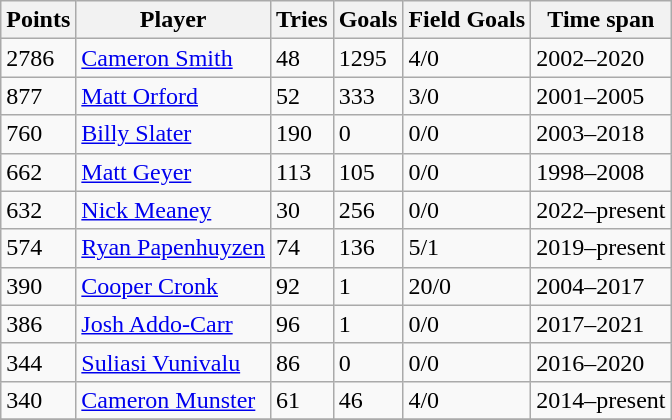<table class="wikitable">
<tr>
<th>Points</th>
<th>Player</th>
<th>Tries</th>
<th>Goals</th>
<th>Field Goals</th>
<th>Time span</th>
</tr>
<tr>
<td>2786</td>
<td><a href='#'>Cameron Smith</a></td>
<td>48</td>
<td>1295</td>
<td>4/0</td>
<td>2002–2020</td>
</tr>
<tr>
<td>877</td>
<td><a href='#'>Matt Orford</a></td>
<td>52</td>
<td>333</td>
<td>3/0</td>
<td>2001–2005</td>
</tr>
<tr>
<td>760</td>
<td><a href='#'>Billy Slater</a></td>
<td>190</td>
<td>0</td>
<td>0/0</td>
<td>2003–2018</td>
</tr>
<tr>
<td>662</td>
<td><a href='#'>Matt Geyer</a></td>
<td>113</td>
<td>105</td>
<td>0/0</td>
<td>1998–2008</td>
</tr>
<tr>
<td>632</td>
<td><a href='#'>Nick Meaney</a></td>
<td>30</td>
<td>256</td>
<td>0/0</td>
<td>2022–present</td>
</tr>
<tr>
<td>574</td>
<td><a href='#'>Ryan Papenhuyzen</a></td>
<td>74</td>
<td>136</td>
<td>5/1</td>
<td>2019–present</td>
</tr>
<tr>
<td>390</td>
<td><a href='#'>Cooper Cronk</a></td>
<td>92</td>
<td>1</td>
<td>20/0</td>
<td>2004–2017</td>
</tr>
<tr>
<td>386</td>
<td><a href='#'>Josh Addo-Carr</a></td>
<td>96</td>
<td>1</td>
<td>0/0</td>
<td>2017–2021</td>
</tr>
<tr>
<td>344</td>
<td><a href='#'>Suliasi Vunivalu</a></td>
<td>86</td>
<td>0</td>
<td>0/0</td>
<td>2016–2020</td>
</tr>
<tr>
<td>340</td>
<td><a href='#'>Cameron Munster</a></td>
<td>61</td>
<td>46</td>
<td>4/0</td>
<td>2014–present</td>
</tr>
<tr>
</tr>
</table>
